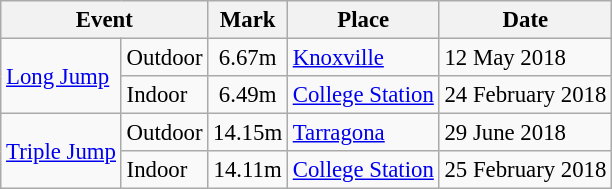<table class="wikitable" style="border-collapse: collapse; font-size: 95%;">
<tr>
<th scope=col colspan=2>Event</th>
<th scope=col>Mark</th>
<th scope=col>Place</th>
<th scope=col>Date</th>
</tr>
<tr>
<td rowspan=2><a href='#'>Long Jump</a></td>
<td>Outdoor</td>
<td align="center">6.67m</td>
<td><a href='#'>Knoxville</a></td>
<td>12 May 2018</td>
</tr>
<tr>
<td>Indoor</td>
<td align="center">6.49m</td>
<td><a href='#'>College Station</a></td>
<td>24 February 2018</td>
</tr>
<tr>
<td align="center" rowspan=2><a href='#'>Triple Jump</a></td>
<td>Outdoor</td>
<td align="center">14.15m</td>
<td><a href='#'>Tarragona</a></td>
<td>29 June 2018</td>
</tr>
<tr>
<td>Indoor</td>
<td align="center">14.11m</td>
<td><a href='#'>College Station</a></td>
<td>25 February 2018</td>
</tr>
</table>
